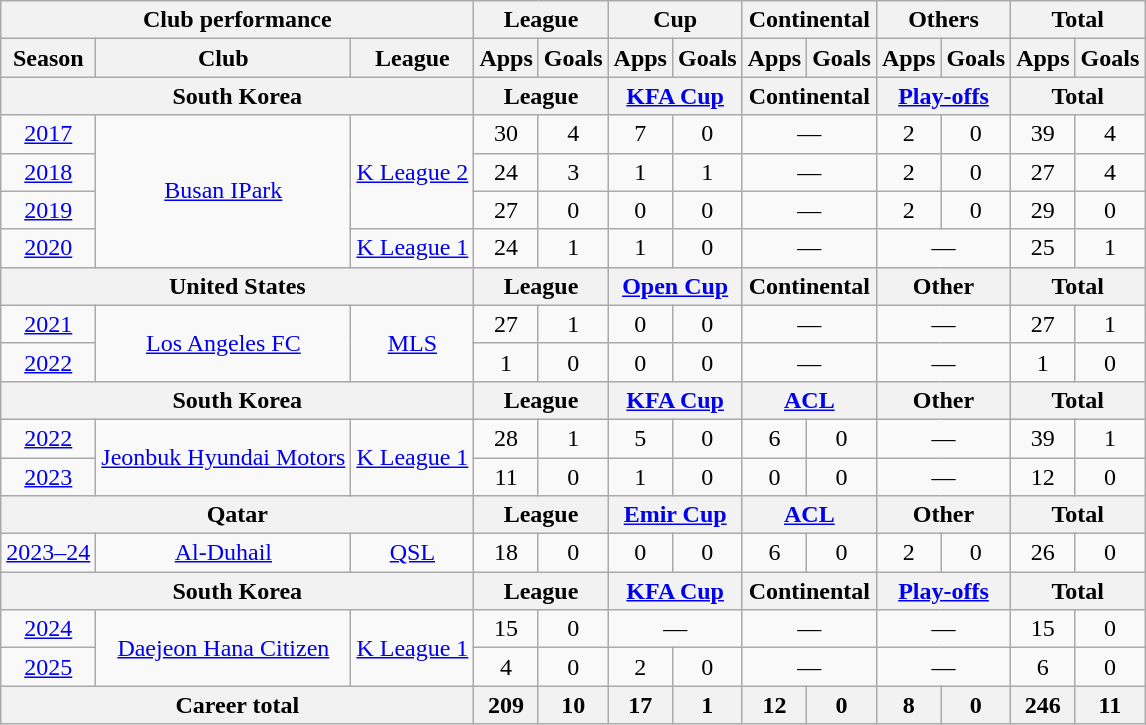<table class="wikitable" style="text-align:center">
<tr>
<th colspan=3>Club performance</th>
<th colspan=2>League</th>
<th colspan=2>Cup</th>
<th colspan=2>Continental</th>
<th colspan=2>Others</th>
<th colspan=2>Total</th>
</tr>
<tr>
<th>Season</th>
<th>Club</th>
<th>League</th>
<th>Apps</th>
<th>Goals</th>
<th>Apps</th>
<th>Goals</th>
<th>Apps</th>
<th>Goals</th>
<th>Apps</th>
<th>Goals</th>
<th>Apps</th>
<th>Goals</th>
</tr>
<tr>
<th colspan=3>South Korea</th>
<th colspan=2>League</th>
<th colspan=2><a href='#'>KFA Cup</a></th>
<th colspan=2>Continental</th>
<th colspan=2><a href='#'>Play-offs</a></th>
<th colspan=2>Total</th>
</tr>
<tr>
<td><a href='#'>2017</a></td>
<td rowspan="4"><a href='#'>Busan IPark</a></td>
<td rowspan="3"><a href='#'>K League 2</a></td>
<td>30</td>
<td>4</td>
<td>7</td>
<td>0</td>
<td colspan=2>—</td>
<td>2</td>
<td>0</td>
<td>39</td>
<td>4</td>
</tr>
<tr>
<td><a href='#'>2018</a></td>
<td>24</td>
<td>3</td>
<td>1</td>
<td>1</td>
<td colspan=2>—</td>
<td>2</td>
<td>0</td>
<td>27</td>
<td>4</td>
</tr>
<tr>
<td><a href='#'>2019</a></td>
<td>27</td>
<td>0</td>
<td>0</td>
<td>0</td>
<td colspan=2>—</td>
<td>2</td>
<td>0</td>
<td>29</td>
<td>0</td>
</tr>
<tr>
<td><a href='#'>2020</a></td>
<td rowspan="1"><a href='#'>K League 1</a></td>
<td>24</td>
<td>1</td>
<td>1</td>
<td>0</td>
<td colspan=2>—</td>
<td colspan=2>—</td>
<td>25</td>
<td>1</td>
</tr>
<tr>
<th colspan=3>United States</th>
<th colspan=2>League</th>
<th colspan=2><a href='#'>Open Cup</a></th>
<th colspan=2>Continental</th>
<th colspan=2>Other</th>
<th colspan=2>Total</th>
</tr>
<tr>
<td><a href='#'>2021</a></td>
<td rowspan="2"><a href='#'>Los Angeles FC</a></td>
<td rowspan="2"><a href='#'>MLS</a></td>
<td>27</td>
<td>1</td>
<td>0</td>
<td>0</td>
<td colspan="2">—</td>
<td colspan="2">—</td>
<td>27</td>
<td>1</td>
</tr>
<tr>
<td><a href='#'>2022</a></td>
<td>1</td>
<td>0</td>
<td>0</td>
<td>0</td>
<td colspan="2">—</td>
<td colspan="2">—</td>
<td>1</td>
<td>0</td>
</tr>
<tr>
<th colspan=3>South Korea</th>
<th colspan=2>League</th>
<th colspan=2><a href='#'>KFA Cup</a></th>
<th colspan=2><a href='#'>ACL</a></th>
<th colspan=2>Other</th>
<th colspan=2>Total</th>
</tr>
<tr>
<td><a href='#'>2022</a></td>
<td rowspan="2"><a href='#'>Jeonbuk Hyundai Motors</a></td>
<td rowspan="2"><a href='#'>K League 1</a></td>
<td>28</td>
<td>1</td>
<td>5</td>
<td>0</td>
<td>6</td>
<td>0</td>
<td colspan="2">—</td>
<td>39</td>
<td>1</td>
</tr>
<tr>
<td><a href='#'>2023</a></td>
<td>11</td>
<td>0</td>
<td>1</td>
<td>0</td>
<td>0</td>
<td>0</td>
<td colspan="2">—</td>
<td>12</td>
<td>0</td>
</tr>
<tr>
<th colspan=3>Qatar</th>
<th colspan=2>League</th>
<th colspan=2><a href='#'>Emir Cup</a></th>
<th colspan=2><a href='#'>ACL</a></th>
<th colspan=2>Other</th>
<th colspan=2>Total</th>
</tr>
<tr>
<td><a href='#'>2023–24</a></td>
<td rowspan="1"><a href='#'>Al-Duhail</a></td>
<td rowspan="1"><a href='#'>QSL</a></td>
<td>18</td>
<td>0</td>
<td>0</td>
<td>0</td>
<td>6</td>
<td>0</td>
<td>2</td>
<td>0</td>
<td>26</td>
<td>0</td>
</tr>
<tr>
<th colspan=3>South Korea</th>
<th colspan=2>League</th>
<th colspan=2><a href='#'>KFA Cup</a></th>
<th colspan=2>Continental</th>
<th colspan=2><a href='#'>Play-offs</a></th>
<th colspan=2>Total</th>
</tr>
<tr>
<td><a href='#'>2024</a></td>
<td rowspan="2"><a href='#'>Daejeon Hana Citizen</a></td>
<td rowspan="2"><a href='#'>K League 1</a></td>
<td>15</td>
<td>0</td>
<td colspan=2>—</td>
<td colspan=2>—</td>
<td colspan=2>—</td>
<td>15</td>
<td>0</td>
</tr>
<tr>
<td><a href='#'>2025</a></td>
<td>4</td>
<td>0</td>
<td>2</td>
<td>0</td>
<td colspan=2>—</td>
<td colspan=2>—</td>
<td>6</td>
<td>0</td>
</tr>
<tr>
<th colspan=3>Career total</th>
<th>209</th>
<th>10</th>
<th>17</th>
<th>1</th>
<th>12</th>
<th>0</th>
<th>8</th>
<th>0</th>
<th>246</th>
<th>11</th>
</tr>
</table>
